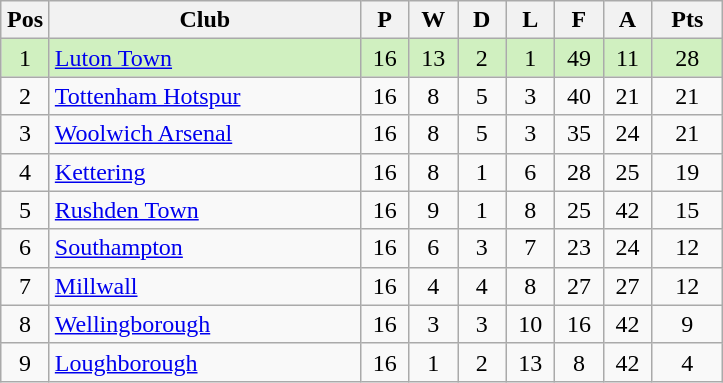<table class="wikitable" style="text-align:center">
<tr>
<th width="25">Pos</th>
<th width="200">Club</th>
<th width="25">P</th>
<th width="25">W</th>
<th width="25">D</th>
<th width="25">L</th>
<th width="25">F</th>
<th width="25">A</th>
<th width="40">Pts</th>
</tr>
<tr style="background:#D0F0C0;">
<td>1</td>
<td align="left"><a href='#'>Luton Town</a></td>
<td>16</td>
<td>13</td>
<td>2</td>
<td>1</td>
<td>49</td>
<td>11</td>
<td>28</td>
</tr>
<tr>
<td>2</td>
<td align="left"><a href='#'>Tottenham Hotspur</a></td>
<td>16</td>
<td>8</td>
<td>5</td>
<td>3</td>
<td>40</td>
<td>21</td>
<td>21</td>
</tr>
<tr>
<td>3</td>
<td align="left"><a href='#'>Woolwich Arsenal</a></td>
<td>16</td>
<td>8</td>
<td>5</td>
<td>3</td>
<td>35</td>
<td>24</td>
<td>21</td>
</tr>
<tr>
<td>4</td>
<td align="left"><a href='#'>Kettering</a></td>
<td>16</td>
<td>8</td>
<td>1</td>
<td>6</td>
<td>28</td>
<td>25</td>
<td>19</td>
</tr>
<tr>
<td>5</td>
<td align="left"><a href='#'>Rushden Town</a></td>
<td>16</td>
<td>9</td>
<td>1</td>
<td>8</td>
<td>25</td>
<td>42</td>
<td>15</td>
</tr>
<tr>
<td>6</td>
<td align="left"><a href='#'>Southampton</a></td>
<td>16</td>
<td>6</td>
<td>3</td>
<td>7</td>
<td>23</td>
<td>24</td>
<td>12</td>
</tr>
<tr>
<td>7</td>
<td align="left"><a href='#'>Millwall</a></td>
<td>16</td>
<td>4</td>
<td>4</td>
<td>8</td>
<td>27</td>
<td>27</td>
<td>12</td>
</tr>
<tr>
<td>8</td>
<td align="left"><a href='#'>Wellingborough</a></td>
<td>16</td>
<td>3</td>
<td>3</td>
<td>10</td>
<td>16</td>
<td>42</td>
<td>9</td>
</tr>
<tr>
<td>9</td>
<td align="left"><a href='#'>Loughborough</a></td>
<td>16</td>
<td>1</td>
<td>2</td>
<td>13</td>
<td>8</td>
<td>42</td>
<td>4</td>
</tr>
</table>
